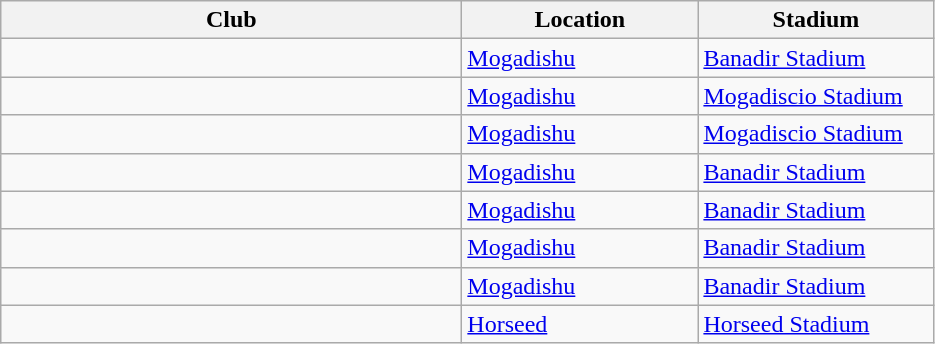<table class="wikitable sortable">
<tr>
<th width="300px" scope="col">Club</th>
<th width="150px" scope="col">Location</th>
<th width="150px" scope="col">Stadium</th>
</tr>
<tr>
<td></td>
<td><a href='#'>Mogadishu</a></td>
<td><a href='#'>Banadir Stadium</a></td>
</tr>
<tr>
<td></td>
<td><a href='#'>Mogadishu</a></td>
<td><a href='#'>Mogadiscio Stadium</a></td>
</tr>
<tr>
<td></td>
<td><a href='#'>Mogadishu</a></td>
<td><a href='#'>Mogadiscio Stadium</a></td>
</tr>
<tr>
<td></td>
<td><a href='#'>Mogadishu</a></td>
<td><a href='#'>Banadir Stadium</a></td>
</tr>
<tr>
<td></td>
<td><a href='#'>Mogadishu</a></td>
<td><a href='#'>Banadir Stadium</a></td>
</tr>
<tr>
<td></td>
<td><a href='#'>Mogadishu</a></td>
<td><a href='#'>Banadir Stadium</a></td>
</tr>
<tr>
<td></td>
<td><a href='#'>Mogadishu</a></td>
<td><a href='#'>Banadir Stadium</a></td>
</tr>
<tr>
<td></td>
<td><a href='#'>Horseed</a></td>
<td><a href='#'>Horseed Stadium</a></td>
</tr>
</table>
